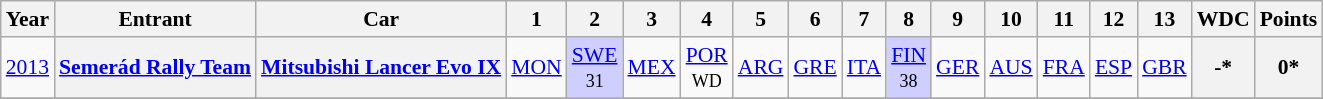<table class="wikitable" style="text-align:center; font-size:90%">
<tr>
<th>Year</th>
<th>Entrant</th>
<th>Car</th>
<th>1</th>
<th>2</th>
<th>3</th>
<th>4</th>
<th>5</th>
<th>6</th>
<th>7</th>
<th>8</th>
<th>9</th>
<th>10</th>
<th>11</th>
<th>12</th>
<th>13</th>
<th>WDC</th>
<th>Points</th>
</tr>
<tr>
<td><a href='#'>2013</a></td>
<th><a href='#'>Semerád Rally Team</a></th>
<th><a href='#'>Mitsubishi Lancer Evo IX</a></th>
<td><a href='#'>MON</a></td>
<td style="background:#CFCFFF;"><a href='#'>SWE</a><br><small>31</small></td>
<td><a href='#'>MEX</a></td>
<td><a href='#'>POR</a><br><small>WD</small></td>
<td><a href='#'>ARG</a></td>
<td><a href='#'>GRE</a></td>
<td><a href='#'>ITA</a></td>
<td style="background:#CFCFFF;"><a href='#'>FIN</a><br><small>38</small></td>
<td><a href='#'>GER</a></td>
<td><a href='#'>AUS</a></td>
<td><a href='#'>FRA</a></td>
<td><a href='#'>ESP</a></td>
<td><a href='#'>GBR</a></td>
<th>-*</th>
<th>0*</th>
</tr>
<tr>
</tr>
</table>
